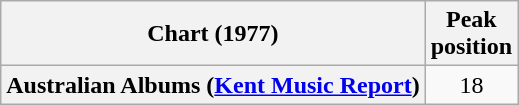<table class="wikitable sortable plainrowheaders">
<tr>
<th scope="col">Chart (1977)</th>
<th scope="col">Peak<br>position</th>
</tr>
<tr>
<th scope="row">Australian Albums (<a href='#'>Kent Music Report</a>)</th>
<td align="center">18</td>
</tr>
</table>
